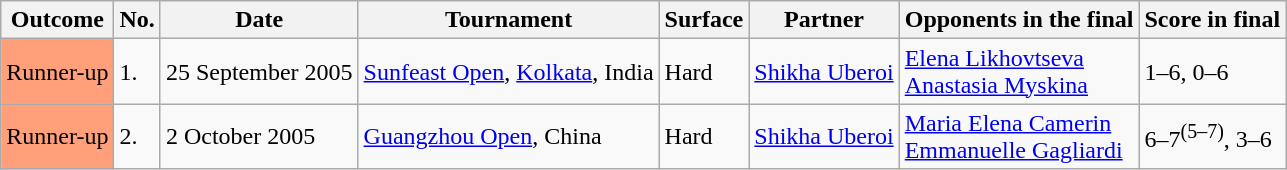<table class="wikitable">
<tr>
<th>Outcome</th>
<th>No.</th>
<th>Date</th>
<th>Tournament</th>
<th>Surface</th>
<th>Partner</th>
<th>Opponents in the final</th>
<th>Score in final</th>
</tr>
<tr>
<td bgcolor="FFA07A">Runner-up</td>
<td>1.</td>
<td>25 September 2005</td>
<td><a href='#'>Sunfeast Open</a>, <a href='#'>Kolkata</a>, India</td>
<td>Hard</td>
<td> <a href='#'>Shikha Uberoi</a></td>
<td> <a href='#'>Elena Likhovtseva</a><br> <a href='#'>Anastasia Myskina</a></td>
<td>1–6, 0–6</td>
</tr>
<tr>
<td bgcolor="FFA07A">Runner-up</td>
<td>2.</td>
<td>2 October 2005</td>
<td><a href='#'>Guangzhou Open</a>, China</td>
<td>Hard</td>
<td> <a href='#'>Shikha Uberoi</a></td>
<td> <a href='#'>Maria Elena Camerin</a><br> <a href='#'>Emmanuelle Gagliardi</a></td>
<td>6–7<sup>(5–7)</sup>, 3–6</td>
</tr>
</table>
